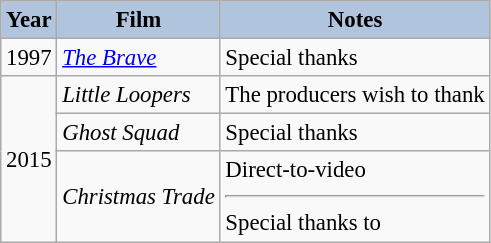<table class="wikitable" style="font-size:95%;">
<tr>
<th style="background:#B0C4DE;">Year</th>
<th style="background:#B0C4DE;">Film</th>
<th style="background:#B0C4DE;">Notes</th>
</tr>
<tr>
<td>1997</td>
<td><em><a href='#'>The Brave</a></em></td>
<td>Special thanks</td>
</tr>
<tr>
<td rowspan=3>2015</td>
<td><em>Little Loopers</em></td>
<td>The producers wish to thank</td>
</tr>
<tr>
<td><em>Ghost Squad</em></td>
<td>Special thanks</td>
</tr>
<tr>
<td><em>Christmas Trade</em></td>
<td>Direct-to-video<hr>Special thanks to</td>
</tr>
</table>
